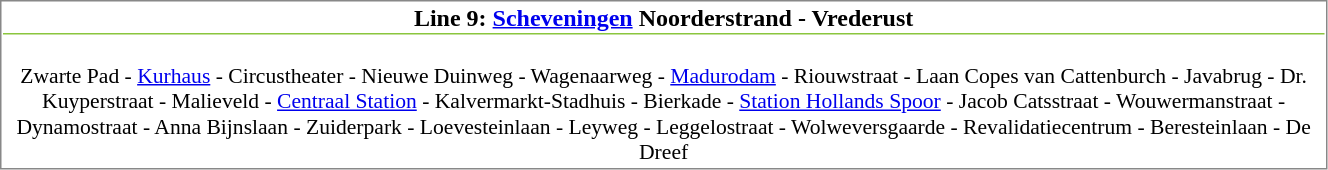<table align=left cellspacing=1 style="border:1px solid #888888;" width="70%">
<tr>
<td align=center style="border-bottom:1px solid #8BC63E;"><strong>Line 9: <a href='#'>Scheveningen</a> Noorderstrand - Vrederust</strong></td>
</tr>
<tr>
<td align="center" style="font-size: 90%;" colspan="2"><br>Zwarte Pad - <a href='#'>Kurhaus</a> - Circustheater - Nieuwe Duinweg - Wagenaarweg - <a href='#'>Madurodam</a> - Riouwstraat - Laan Copes van Cattenburch - Javabrug - Dr. Kuyperstraat - Malieveld - <a href='#'>Centraal Station</a> - Kalvermarkt-Stadhuis - Bierkade - <a href='#'>Station Hollands Spoor</a> - Jacob Catsstraat - Wouwermanstraat - Dynamostraat - Anna Bijnslaan - Zuiderpark - Loevesteinlaan - Leyweg - Leggelostraat - Wolweversgaarde - Revalidatiecentrum - Beresteinlaan - De Dreef</td>
</tr>
</table>
